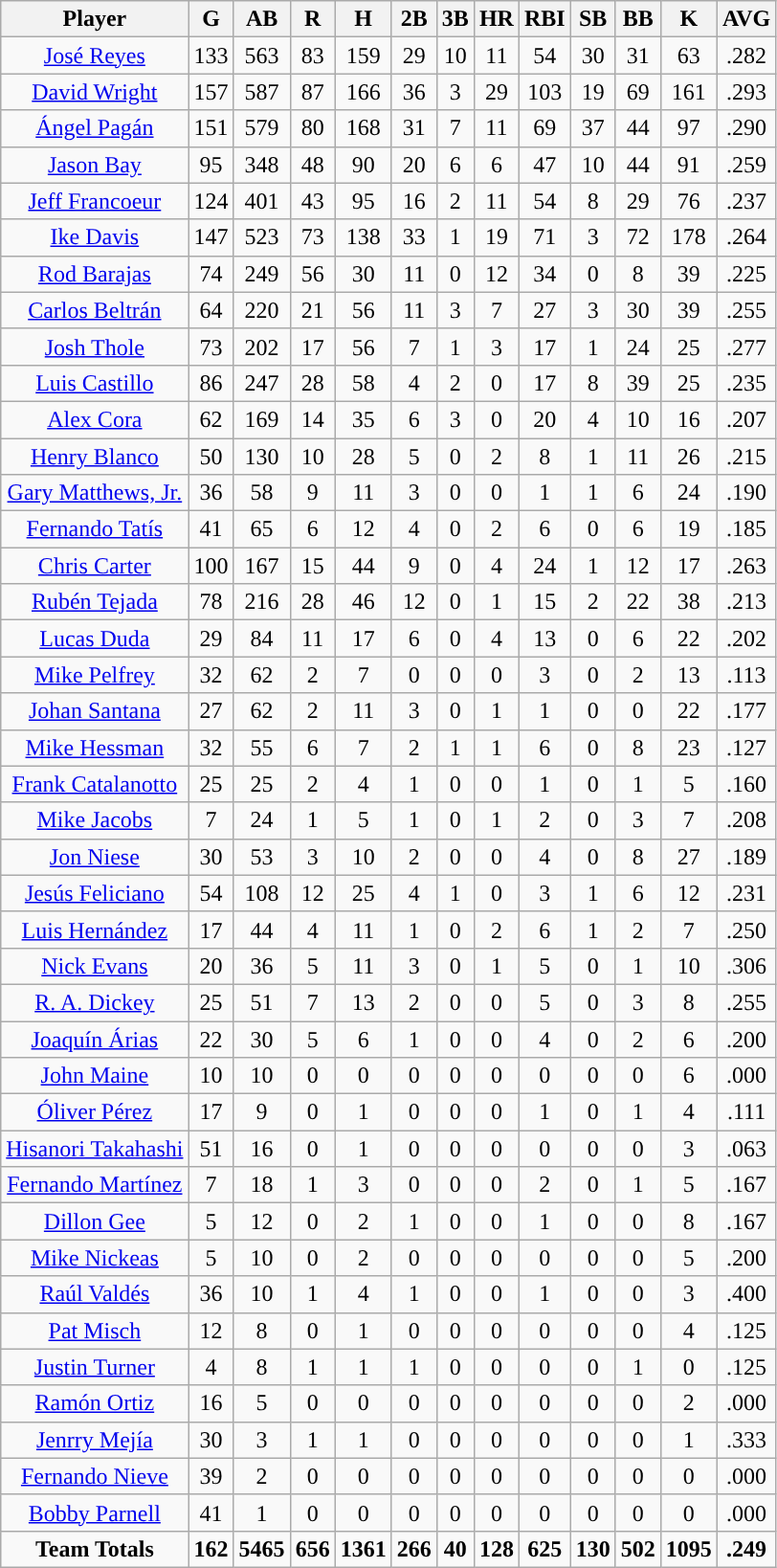<table class="wikitable sortable">
<tr>
<th>Player</th>
<th>G</th>
<th>AB</th>
<th>R</th>
<th>H</th>
<th>2B</th>
<th>3B</th>
<th>HR</th>
<th>RBI</th>
<th>SB</th>
<th>BB</th>
<th>K</th>
<th>AVG</th>
</tr>
<tr align="center">
<td><a href='#'>José Reyes</a></td>
<td>133</td>
<td>563</td>
<td>83</td>
<td>159</td>
<td>29</td>
<td>10</td>
<td>11</td>
<td>54</td>
<td>30</td>
<td>31</td>
<td>63</td>
<td>.282</td>
</tr>
<tr align="center">
<td><a href='#'>David Wright</a></td>
<td>157</td>
<td>587</td>
<td>87</td>
<td>166</td>
<td>36</td>
<td>3</td>
<td>29</td>
<td>103</td>
<td>19</td>
<td>69</td>
<td>161</td>
<td>.293</td>
</tr>
<tr align="center">
<td><a href='#'>Ángel Pagán</a></td>
<td>151</td>
<td>579</td>
<td>80</td>
<td>168</td>
<td>31</td>
<td>7</td>
<td>11</td>
<td>69</td>
<td>37</td>
<td>44</td>
<td>97</td>
<td>.290</td>
</tr>
<tr align="center">
<td><a href='#'>Jason Bay</a></td>
<td>95</td>
<td>348</td>
<td>48</td>
<td>90</td>
<td>20</td>
<td>6</td>
<td>6</td>
<td>47</td>
<td>10</td>
<td>44</td>
<td>91</td>
<td>.259</td>
</tr>
<tr align="center">
<td><a href='#'>Jeff Francoeur</a></td>
<td>124</td>
<td>401</td>
<td>43</td>
<td>95</td>
<td>16</td>
<td>2</td>
<td>11</td>
<td>54</td>
<td>8</td>
<td>29</td>
<td>76</td>
<td>.237</td>
</tr>
<tr align="center">
<td><a href='#'>Ike Davis</a></td>
<td>147</td>
<td>523</td>
<td>73</td>
<td>138</td>
<td>33</td>
<td>1</td>
<td>19</td>
<td>71</td>
<td>3</td>
<td>72</td>
<td>178</td>
<td>.264</td>
</tr>
<tr align="center">
<td><a href='#'>Rod Barajas</a></td>
<td>74</td>
<td>249</td>
<td>56</td>
<td>30</td>
<td>11</td>
<td>0</td>
<td>12</td>
<td>34</td>
<td>0</td>
<td>8</td>
<td>39</td>
<td>.225</td>
</tr>
<tr align="center">
<td><a href='#'>Carlos Beltrán</a></td>
<td>64</td>
<td>220</td>
<td>21</td>
<td>56</td>
<td>11</td>
<td>3</td>
<td>7</td>
<td>27</td>
<td>3</td>
<td>30</td>
<td>39</td>
<td>.255</td>
</tr>
<tr align="center">
<td><a href='#'>Josh Thole</a></td>
<td>73</td>
<td>202</td>
<td>17</td>
<td>56</td>
<td>7</td>
<td>1</td>
<td>3</td>
<td>17</td>
<td>1</td>
<td>24</td>
<td>25</td>
<td>.277</td>
</tr>
<tr align="center">
<td><a href='#'>Luis Castillo</a></td>
<td>86</td>
<td>247</td>
<td>28</td>
<td>58</td>
<td>4</td>
<td>2</td>
<td>0</td>
<td>17</td>
<td>8</td>
<td>39</td>
<td>25</td>
<td>.235</td>
</tr>
<tr align="center">
<td><a href='#'>Alex Cora</a></td>
<td>62</td>
<td>169</td>
<td>14</td>
<td>35</td>
<td>6</td>
<td>3</td>
<td>0</td>
<td>20</td>
<td>4</td>
<td>10</td>
<td>16</td>
<td>.207</td>
</tr>
<tr align="center">
<td><a href='#'>Henry Blanco</a></td>
<td>50</td>
<td>130</td>
<td>10</td>
<td>28</td>
<td>5</td>
<td>0</td>
<td>2</td>
<td>8</td>
<td>1</td>
<td>11</td>
<td>26</td>
<td>.215</td>
</tr>
<tr align="center">
<td><a href='#'>Gary Matthews, Jr.</a></td>
<td>36</td>
<td>58</td>
<td>9</td>
<td>11</td>
<td>3</td>
<td>0</td>
<td>0</td>
<td>1</td>
<td>1</td>
<td>6</td>
<td>24</td>
<td>.190</td>
</tr>
<tr align="center">
<td><a href='#'>Fernando Tatís</a></td>
<td>41</td>
<td>65</td>
<td>6</td>
<td>12</td>
<td>4</td>
<td>0</td>
<td>2</td>
<td>6</td>
<td>0</td>
<td>6</td>
<td>19</td>
<td>.185</td>
</tr>
<tr align="center">
<td><a href='#'>Chris Carter</a></td>
<td>100</td>
<td>167</td>
<td>15</td>
<td>44</td>
<td>9</td>
<td>0</td>
<td>4</td>
<td>24</td>
<td>1</td>
<td>12</td>
<td>17</td>
<td>.263</td>
</tr>
<tr align="center">
<td><a href='#'>Rubén Tejada</a></td>
<td>78</td>
<td>216</td>
<td>28</td>
<td>46</td>
<td>12</td>
<td>0</td>
<td>1</td>
<td>15</td>
<td>2</td>
<td>22</td>
<td>38</td>
<td>.213</td>
</tr>
<tr align="center">
<td><a href='#'>Lucas Duda</a></td>
<td>29</td>
<td>84</td>
<td>11</td>
<td>17</td>
<td>6</td>
<td>0</td>
<td>4</td>
<td>13</td>
<td>0</td>
<td>6</td>
<td>22</td>
<td>.202</td>
</tr>
<tr align="center">
<td><a href='#'>Mike Pelfrey</a></td>
<td>32</td>
<td>62</td>
<td>2</td>
<td>7</td>
<td>0</td>
<td>0</td>
<td>0</td>
<td>3</td>
<td>0</td>
<td>2</td>
<td>13</td>
<td>.113</td>
</tr>
<tr align="center">
<td><a href='#'>Johan Santana</a></td>
<td>27</td>
<td>62</td>
<td>2</td>
<td>11</td>
<td>3</td>
<td>0</td>
<td>1</td>
<td>1</td>
<td>0</td>
<td>0</td>
<td>22</td>
<td>.177</td>
</tr>
<tr align="center">
<td><a href='#'>Mike Hessman</a></td>
<td>32</td>
<td>55</td>
<td>6</td>
<td>7</td>
<td>2</td>
<td>1</td>
<td>1</td>
<td>6</td>
<td>0</td>
<td>8</td>
<td>23</td>
<td>.127</td>
</tr>
<tr align="center">
<td><a href='#'>Frank Catalanotto</a></td>
<td>25</td>
<td>25</td>
<td>2</td>
<td>4</td>
<td>1</td>
<td>0</td>
<td>0</td>
<td>1</td>
<td>0</td>
<td>1</td>
<td>5</td>
<td>.160</td>
</tr>
<tr align="center">
<td><a href='#'>Mike Jacobs</a></td>
<td>7</td>
<td>24</td>
<td>1</td>
<td>5</td>
<td>1</td>
<td>0</td>
<td>1</td>
<td>2</td>
<td>0</td>
<td>3</td>
<td>7</td>
<td>.208</td>
</tr>
<tr align="center">
<td><a href='#'>Jon Niese</a></td>
<td>30</td>
<td>53</td>
<td>3</td>
<td>10</td>
<td>2</td>
<td>0</td>
<td>0</td>
<td>4</td>
<td>0</td>
<td>8</td>
<td>27</td>
<td>.189</td>
</tr>
<tr align="center">
<td><a href='#'>Jesús Feliciano</a></td>
<td>54</td>
<td>108</td>
<td>12</td>
<td>25</td>
<td>4</td>
<td>1</td>
<td>0</td>
<td>3</td>
<td>1</td>
<td>6</td>
<td>12</td>
<td>.231</td>
</tr>
<tr align="center">
<td><a href='#'>Luis Hernández</a></td>
<td>17</td>
<td>44</td>
<td>4</td>
<td>11</td>
<td>1</td>
<td>0</td>
<td>2</td>
<td>6</td>
<td>1</td>
<td>2</td>
<td>7</td>
<td>.250</td>
</tr>
<tr align="center">
<td><a href='#'>Nick Evans</a></td>
<td>20</td>
<td>36</td>
<td>5</td>
<td>11</td>
<td>3</td>
<td>0</td>
<td>1</td>
<td>5</td>
<td>0</td>
<td>1</td>
<td>10</td>
<td>.306</td>
</tr>
<tr align="center">
<td><a href='#'>R. A. Dickey</a></td>
<td>25</td>
<td>51</td>
<td>7</td>
<td>13</td>
<td>2</td>
<td>0</td>
<td>0</td>
<td>5</td>
<td>0</td>
<td>3</td>
<td>8</td>
<td>.255</td>
</tr>
<tr align="center">
<td><a href='#'>Joaquín Árias</a></td>
<td>22</td>
<td>30</td>
<td>5</td>
<td>6</td>
<td>1</td>
<td>0</td>
<td>0</td>
<td>4</td>
<td>0</td>
<td>2</td>
<td>6</td>
<td>.200</td>
</tr>
<tr align="center">
<td><a href='#'>John Maine</a></td>
<td>10</td>
<td>10</td>
<td>0</td>
<td>0</td>
<td>0</td>
<td>0</td>
<td>0</td>
<td>0</td>
<td>0</td>
<td>0</td>
<td>6</td>
<td>.000</td>
</tr>
<tr align="center">
<td><a href='#'>Óliver Pérez</a></td>
<td>17</td>
<td>9</td>
<td>0</td>
<td>1</td>
<td>0</td>
<td>0</td>
<td>0</td>
<td>1</td>
<td>0</td>
<td>1</td>
<td>4</td>
<td>.111</td>
</tr>
<tr align="center">
<td><a href='#'>Hisanori Takahashi</a></td>
<td>51</td>
<td>16</td>
<td>0</td>
<td>1</td>
<td>0</td>
<td>0</td>
<td>0</td>
<td>0</td>
<td>0</td>
<td>0</td>
<td>3</td>
<td>.063</td>
</tr>
<tr align="center">
<td><a href='#'>Fernando Martínez</a></td>
<td>7</td>
<td>18</td>
<td>1</td>
<td>3</td>
<td>0</td>
<td>0</td>
<td>0</td>
<td>2</td>
<td>0</td>
<td>1</td>
<td>5</td>
<td>.167</td>
</tr>
<tr align="center">
<td><a href='#'>Dillon Gee</a></td>
<td>5</td>
<td>12</td>
<td>0</td>
<td>2</td>
<td>1</td>
<td>0</td>
<td>0</td>
<td>1</td>
<td>0</td>
<td>0</td>
<td>8</td>
<td>.167</td>
</tr>
<tr align="center">
<td><a href='#'>Mike Nickeas</a></td>
<td>5</td>
<td>10</td>
<td>0</td>
<td>2</td>
<td>0</td>
<td>0</td>
<td>0</td>
<td>0</td>
<td>0</td>
<td>0</td>
<td>5</td>
<td>.200</td>
</tr>
<tr align="center">
<td><a href='#'>Raúl Valdés</a></td>
<td>36</td>
<td>10</td>
<td>1</td>
<td>4</td>
<td>1</td>
<td>0</td>
<td>0</td>
<td>1</td>
<td>0</td>
<td>0</td>
<td>3</td>
<td>.400</td>
</tr>
<tr align="center">
<td><a href='#'>Pat Misch</a></td>
<td>12</td>
<td>8</td>
<td>0</td>
<td>1</td>
<td>0</td>
<td>0</td>
<td>0</td>
<td>0</td>
<td>0</td>
<td>0</td>
<td>4</td>
<td>.125</td>
</tr>
<tr align="center">
<td><a href='#'>Justin Turner</a></td>
<td>4</td>
<td>8</td>
<td>1</td>
<td>1</td>
<td>1</td>
<td>0</td>
<td>0</td>
<td>0</td>
<td>0</td>
<td>1</td>
<td>0</td>
<td>.125</td>
</tr>
<tr align="center">
<td><a href='#'>Ramón Ortiz</a></td>
<td>16</td>
<td>5</td>
<td>0</td>
<td>0</td>
<td>0</td>
<td>0</td>
<td>0</td>
<td>0</td>
<td>0</td>
<td>0</td>
<td>2</td>
<td>.000</td>
</tr>
<tr align="center">
<td><a href='#'>Jenrry Mejía</a></td>
<td>30</td>
<td>3</td>
<td>1</td>
<td>1</td>
<td>0</td>
<td>0</td>
<td>0</td>
<td>0</td>
<td>0</td>
<td>0</td>
<td>1</td>
<td>.333</td>
</tr>
<tr align="center">
<td><a href='#'>Fernando Nieve</a></td>
<td>39</td>
<td>2</td>
<td>0</td>
<td>0</td>
<td>0</td>
<td>0</td>
<td>0</td>
<td>0</td>
<td>0</td>
<td>0</td>
<td>0</td>
<td>.000</td>
</tr>
<tr align="center">
<td><a href='#'>Bobby Parnell</a></td>
<td>41</td>
<td>1</td>
<td>0</td>
<td>0</td>
<td>0</td>
<td>0</td>
<td>0</td>
<td>0</td>
<td>0</td>
<td>0</td>
<td>0</td>
<td>.000</td>
</tr>
<tr align=center>
<td><strong>Team Totals</strong></td>
<td><strong>162</strong></td>
<td><strong>5465</strong></td>
<td><strong>656</strong></td>
<td><strong>1361</strong></td>
<td><strong>266</strong></td>
<td><strong>40</strong></td>
<td><strong>128</strong></td>
<td><strong>625</strong></td>
<td><strong>130</strong></td>
<td><strong>502</strong></td>
<td><strong>1095</strong></td>
<td><strong>.249</strong></td>
</tr>
</table>
